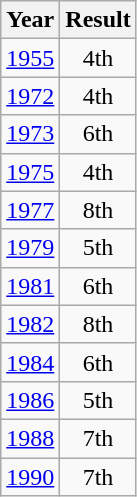<table class="wikitable" style="text-align:center">
<tr>
<th>Year</th>
<th>Result</th>
</tr>
<tr>
<td><a href='#'>1955</a></td>
<td>4th</td>
</tr>
<tr>
<td><a href='#'>1972</a></td>
<td>4th</td>
</tr>
<tr>
<td><a href='#'>1973</a></td>
<td>6th</td>
</tr>
<tr>
<td><a href='#'>1975</a></td>
<td>4th</td>
</tr>
<tr>
<td><a href='#'>1977</a></td>
<td>8th</td>
</tr>
<tr>
<td><a href='#'>1979</a></td>
<td>5th</td>
</tr>
<tr>
<td><a href='#'>1981</a></td>
<td>6th</td>
</tr>
<tr>
<td><a href='#'>1982</a></td>
<td>8th</td>
</tr>
<tr>
<td><a href='#'>1984</a></td>
<td>6th</td>
</tr>
<tr>
<td><a href='#'>1986</a></td>
<td>5th</td>
</tr>
<tr>
<td><a href='#'>1988</a></td>
<td>7th</td>
</tr>
<tr>
<td><a href='#'>1990</a></td>
<td>7th</td>
</tr>
</table>
